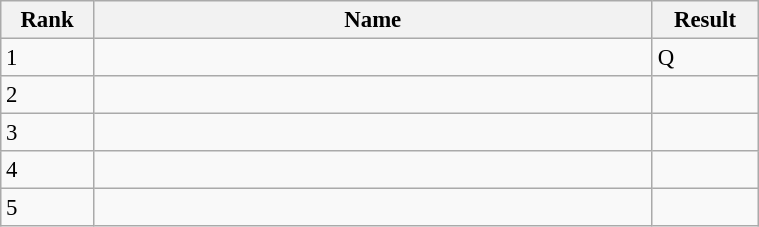<table class=wikitable style="font-size:95%" width="40%">
<tr>
<th width=20>Rank</th>
<th width=250>Name</th>
<th width=25>Result</th>
</tr>
<tr>
<td>1</td>
<td></td>
<td>Q</td>
</tr>
<tr>
<td>2</td>
<td></td>
<td></td>
</tr>
<tr>
<td>3</td>
<td></td>
<td></td>
</tr>
<tr>
<td>4</td>
<td></td>
<td></td>
</tr>
<tr>
<td>5</td>
<td></td>
<td></td>
</tr>
</table>
